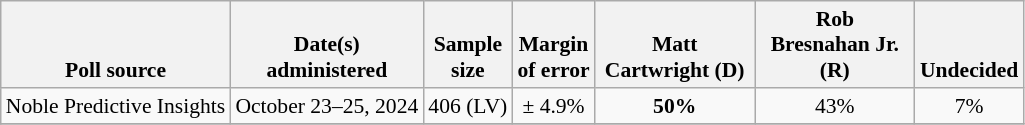<table class="wikitable" style="font-size:90%;text-align:center;">
<tr valign=bottom>
<th>Poll source</th>
<th>Date(s)<br>administered</th>
<th>Sample<br>size</th>
<th>Margin<br>of error</th>
<th style="width:100px;">Matt<br>Cartwright (D)</th>
<th style="width:100px;">Rob<br>Bresnahan Jr. (R)</th>
<th>Undecided</th>
</tr>
<tr>
<td style="text-align:left;">Noble Predictive Insights</td>
<td>October 23–25, 2024</td>
<td>406 (LV)</td>
<td>± 4.9%</td>
<td><strong>50%</strong></td>
<td>43%</td>
<td>7%</td>
</tr>
<tr>
</tr>
</table>
